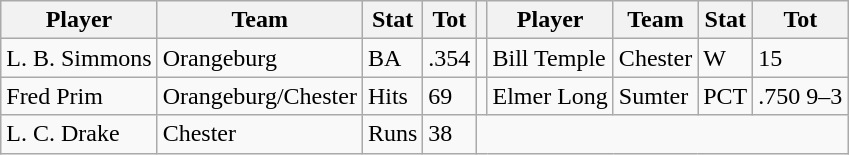<table class="wikitable">
<tr>
<th>Player</th>
<th>Team</th>
<th>Stat</th>
<th>Tot</th>
<th></th>
<th>Player</th>
<th>Team</th>
<th>Stat</th>
<th>Tot</th>
</tr>
<tr>
<td>L. B. Simmons</td>
<td>Orangeburg</td>
<td>BA</td>
<td>.354</td>
<td></td>
<td>Bill Temple</td>
<td>Chester</td>
<td>W</td>
<td>15</td>
</tr>
<tr>
<td>Fred Prim</td>
<td>Orangeburg/Chester</td>
<td>Hits</td>
<td>69</td>
<td></td>
<td>Elmer Long</td>
<td>Sumter</td>
<td>PCT</td>
<td>.750 9–3</td>
</tr>
<tr>
<td>L. C. Drake</td>
<td>Chester</td>
<td>Runs</td>
<td>38</td>
</tr>
</table>
